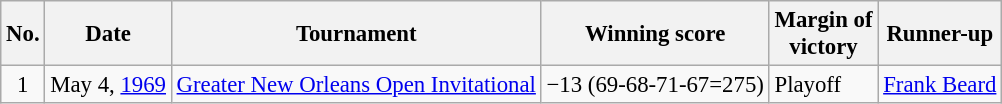<table class="wikitable" style="font-size:95%;">
<tr>
<th>No.</th>
<th>Date</th>
<th>Tournament</th>
<th>Winning score</th>
<th>Margin of<br>victory</th>
<th>Runner-up</th>
</tr>
<tr>
<td align=center>1</td>
<td align=right>May 4, <a href='#'>1969</a></td>
<td><a href='#'>Greater New Orleans Open Invitational</a></td>
<td>−13 (69-68-71-67=275)</td>
<td>Playoff</td>
<td> <a href='#'>Frank Beard</a></td>
</tr>
</table>
